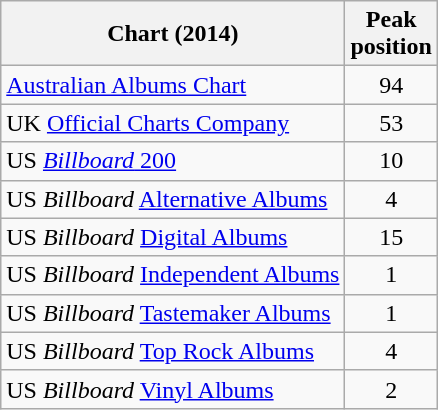<table class="wikitable sortable">
<tr>
<th>Chart (2014)</th>
<th>Peak<br>position</th>
</tr>
<tr>
<td><a href='#'>Australian Albums Chart</a></td>
<td align="center">94</td>
</tr>
<tr>
<td>UK <a href='#'>Official Charts Company</a></td>
<td align="center">53</td>
</tr>
<tr>
<td>US <a href='#'><em>Billboard</em> 200</a></td>
<td align="center">10</td>
</tr>
<tr>
<td>US <em>Billboard</em> <a href='#'>Alternative Albums</a></td>
<td align="center">4</td>
</tr>
<tr>
<td>US <em>Billboard</em> <a href='#'>Digital Albums</a></td>
<td align="center">15</td>
</tr>
<tr>
<td>US <em>Billboard</em> <a href='#'>Independent Albums</a></td>
<td align="center">1</td>
</tr>
<tr>
<td>US <em>Billboard</em> <a href='#'>Tastemaker Albums</a></td>
<td align="center">1</td>
</tr>
<tr>
<td>US <em>Billboard</em> <a href='#'>Top Rock Albums</a></td>
<td align="center">4</td>
</tr>
<tr>
<td>US <em>Billboard</em> <a href='#'>Vinyl Albums</a></td>
<td style="text-align:center;">2</td>
</tr>
</table>
